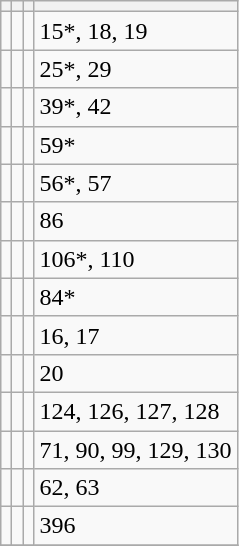<table class="wikitable" border="1">
<tr>
<th></th>
<th></th>
<th></th>
<th></th>
</tr>
<tr>
<td></td>
<td></td>
<td></td>
<td>15*, 18, 19</td>
</tr>
<tr>
<td></td>
<td></td>
<td></td>
<td>25*, 29</td>
</tr>
<tr>
<td></td>
<td></td>
<td></td>
<td>39*, 42</td>
</tr>
<tr>
<td></td>
<td></td>
<td></td>
<td>59*</td>
</tr>
<tr>
<td></td>
<td></td>
<td></td>
<td>56*, 57</td>
</tr>
<tr>
<td></td>
<td></td>
<td></td>
<td>86</td>
</tr>
<tr>
<td></td>
<td></td>
<td></td>
<td>106*, 110</td>
</tr>
<tr>
<td></td>
<td></td>
<td></td>
<td>84*</td>
</tr>
<tr>
<td></td>
<td></td>
<td></td>
<td>16, 17</td>
</tr>
<tr>
<td></td>
<td></td>
<td></td>
<td>20</td>
</tr>
<tr>
<td></td>
<td></td>
<td></td>
<td>124, 126, 127, 128</td>
</tr>
<tr>
<td></td>
<td></td>
<td></td>
<td>71, 90, 99, 129, 130</td>
</tr>
<tr>
<td></td>
<td></td>
<td></td>
<td>62, 63</td>
</tr>
<tr>
<td></td>
<td></td>
<td></td>
<td>396</td>
</tr>
<tr>
</tr>
</table>
